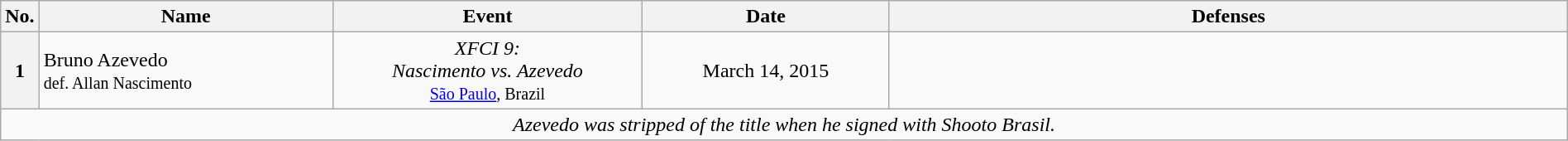<table class="wikitable" width=100%>
<tr>
<th width=1%>No.</th>
<th width=19%>Name</th>
<th width=20%>Event</th>
<th width=16%>Date</th>
<th width=44%>Defenses</th>
</tr>
<tr>
<th>1</th>
<td align=left> Bruno Azevedo<br><small>def. Allan Nascimento</small></td>
<td align=center><em>XFCI 9:</em><br><em>Nascimento vs. Azevedo</em><br><small><a href='#'>São Paulo</a>, Brazil</small></td>
<td align=center>March 14, 2015</td>
<td></td>
</tr>
<tr>
<td align="center" colspan="5"><em>Azevedo was stripped of the title when he signed with Shooto Brasil.</em></td>
</tr>
</table>
